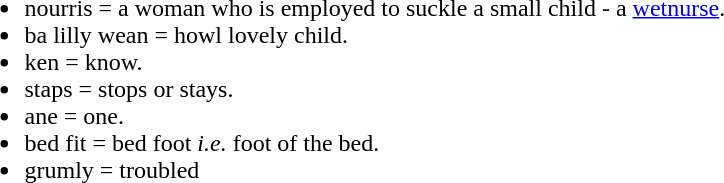<table>
<tr style="vertical-align: top;">
<td><blockquote></blockquote></td>
<td><br><br><ul><li>nourris = a woman who is employed to suckle a small child - a <a href='#'>wetnurse</a>.</li><li>ba lilly wean = howl lovely child.</li><li>ken = know.</li><li>staps = stops or stays.</li><li>ane = one.</li><li>bed fit = bed foot <em>i.e.</em> foot of the bed.</li><li>grumly = troubled</li></ul></td>
</tr>
</table>
